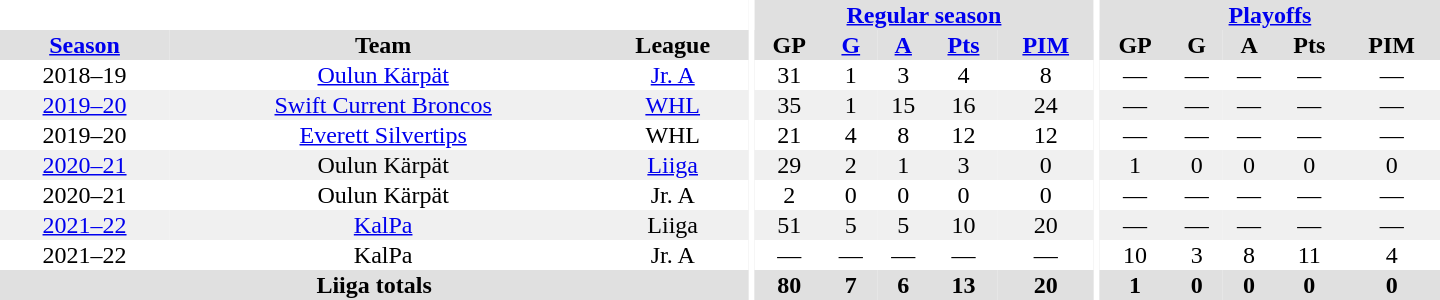<table border="0" cellpadding="1" cellspacing="0" style="text-align:center; width:60em">
<tr bgcolor="#e0e0e0">
<th colspan="3" bgcolor="#ffffff"></th>
<th rowspan="99" bgcolor="#ffffff"></th>
<th colspan="5"><a href='#'>Regular season</a></th>
<th rowspan="99" bgcolor="#ffffff"></th>
<th colspan="5"><a href='#'>Playoffs</a></th>
</tr>
<tr bgcolor="#e0e0e0">
<th><a href='#'>Season</a></th>
<th>Team</th>
<th>League</th>
<th>GP</th>
<th><a href='#'>G</a></th>
<th><a href='#'>A</a></th>
<th><a href='#'>Pts</a></th>
<th><a href='#'>PIM</a></th>
<th>GP</th>
<th>G</th>
<th>A</th>
<th>Pts</th>
<th>PIM</th>
</tr>
<tr ALIGN="center">
<td>2018–19</td>
<td><a href='#'>Oulun Kärpät</a></td>
<td><a href='#'>Jr. A</a></td>
<td>31</td>
<td>1</td>
<td>3</td>
<td>4</td>
<td>8</td>
<td>—</td>
<td>—</td>
<td>—</td>
<td>—</td>
<td>—</td>
</tr>
<tr ALIGN="center" bgcolor="#f0f0f0">
<td><a href='#'>2019–20</a></td>
<td><a href='#'>Swift Current Broncos</a></td>
<td><a href='#'>WHL</a></td>
<td>35</td>
<td>1</td>
<td>15</td>
<td>16</td>
<td>24</td>
<td>—</td>
<td>—</td>
<td>—</td>
<td>—</td>
<td>—</td>
</tr>
<tr ALIGN="center">
<td>2019–20</td>
<td><a href='#'>Everett Silvertips</a></td>
<td>WHL</td>
<td>21</td>
<td>4</td>
<td>8</td>
<td>12</td>
<td>12</td>
<td>—</td>
<td>—</td>
<td>—</td>
<td>—</td>
<td>—</td>
</tr>
<tr ALIGN="center" bgcolor="#f0f0f0">
<td><a href='#'>2020–21</a></td>
<td>Oulun Kärpät</td>
<td><a href='#'>Liiga</a></td>
<td>29</td>
<td>2</td>
<td>1</td>
<td>3</td>
<td>0</td>
<td>1</td>
<td>0</td>
<td>0</td>
<td>0</td>
<td>0</td>
</tr>
<tr ALIGN="center">
<td>2020–21</td>
<td>Oulun Kärpät</td>
<td>Jr. A</td>
<td>2</td>
<td>0</td>
<td>0</td>
<td>0</td>
<td>0</td>
<td>—</td>
<td>—</td>
<td>—</td>
<td>—</td>
<td>—</td>
</tr>
<tr ALIGN="center" bgcolor="#f0f0f0">
<td><a href='#'>2021–22</a></td>
<td><a href='#'>KalPa</a></td>
<td>Liiga</td>
<td>51</td>
<td>5</td>
<td>5</td>
<td>10</td>
<td>20</td>
<td>—</td>
<td>—</td>
<td>—</td>
<td>—</td>
<td>—</td>
</tr>
<tr ALIGN="center">
<td>2021–22</td>
<td>KalPa</td>
<td>Jr. A</td>
<td>—</td>
<td>—</td>
<td>—</td>
<td>—</td>
<td>—</td>
<td>10</td>
<td>3</td>
<td>8</td>
<td>11</td>
<td>4</td>
</tr>
<tr style="background:#e0e0e0;">
<th colspan="3">Liiga totals</th>
<th>80</th>
<th>7</th>
<th>6</th>
<th>13</th>
<th>20</th>
<th>1</th>
<th>0</th>
<th>0</th>
<th>0</th>
<th>0</th>
</tr>
</table>
